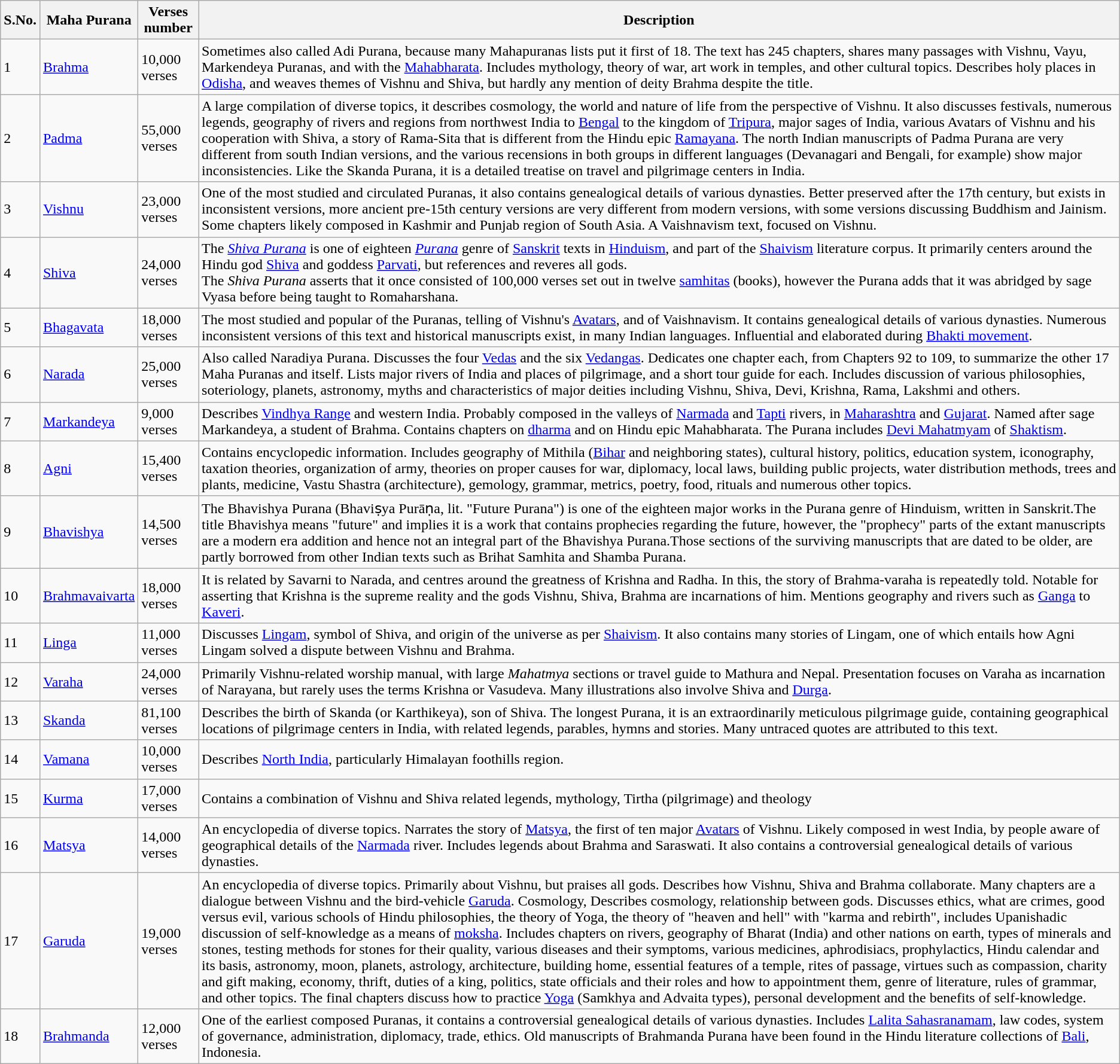<table class="wikitable sortable">
<tr>
<th>S.No.</th>
<th>Maha Purana</th>
<th>Verses number</th>
<th>Description</th>
</tr>
<tr>
<td>1</td>
<td><a href='#'>Brahma</a></td>
<td>10,000 verses</td>
<td>Sometimes also called Adi Purana, because many Mahapuranas lists put it first of 18. The text has 245 chapters, shares many passages with Vishnu, Vayu, Markendeya Puranas, and with the <a href='#'>Mahabharata</a>. Includes mythology, theory of war, art work in temples, and other cultural topics. Describes holy places in <a href='#'>Odisha</a>, and weaves themes of Vishnu and Shiva, but hardly any mention of deity Brahma despite the title.</td>
</tr>
<tr>
<td>2</td>
<td><a href='#'>Padma</a></td>
<td>55,000 verses</td>
<td>A large compilation of diverse topics, it describes cosmology, the world and nature of life from the perspective of Vishnu. It also discusses festivals, numerous legends, geography of rivers and regions from northwest India to <a href='#'>Bengal</a> to the kingdom of <a href='#'>Tripura</a>, major sages of India, various Avatars of Vishnu and his cooperation with Shiva, a story of Rama-Sita that is different from the Hindu epic <a href='#'>Ramayana</a>. The north Indian manuscripts of Padma Purana are very different from south Indian versions, and the various recensions in both groups in different languages (Devanagari and Bengali, for example) show major inconsistencies. Like the Skanda Purana, it is a detailed treatise on travel and pilgrimage centers in India.</td>
</tr>
<tr>
<td>3</td>
<td><a href='#'>Vishnu</a></td>
<td>23,000 verses</td>
<td>One of the most studied and circulated Puranas, it also contains genealogical details of various dynasties. Better preserved after the 17th century, but exists in inconsistent versions, more ancient pre-15th century versions are very different from modern versions, with some versions discussing Buddhism and Jainism. Some chapters likely composed in Kashmir and Punjab region of South Asia. A Vaishnavism text, focused on Vishnu.</td>
</tr>
<tr>
<td>4</td>
<td><a href='#'>Shiva</a></td>
<td>24,000 verses</td>
<td>The <em><a href='#'>Shiva Purana</a></em> is one of eighteen <em><a href='#'>Purana</a></em> genre of <a href='#'>Sanskrit</a> texts in <a href='#'>Hinduism</a>, and part of the <a href='#'>Shaivism</a> literature corpus. It primarily centers around the Hindu god <a href='#'>Shiva</a> and goddess <a href='#'>Parvati</a>, but references and reveres all gods.<br>The <em>Shiva Purana</em> asserts that it once consisted of 100,000 verses set out in twelve <a href='#'>samhitas</a> (books), however the Purana adds that it was abridged by sage Vyasa before being taught to Romaharshana.</td>
</tr>
<tr>
<td>5</td>
<td><a href='#'>Bhagavata</a></td>
<td>18,000 verses</td>
<td>The most studied and popular of the Puranas, telling of Vishnu's <a href='#'>Avatars</a>, and of Vaishnavism. It contains genealogical details of various dynasties. Numerous inconsistent versions of this text and historical manuscripts exist, in many Indian languages. Influential and elaborated during <a href='#'>Bhakti movement</a>.</td>
</tr>
<tr>
<td>6</td>
<td><a href='#'>Narada</a></td>
<td>25,000 verses</td>
<td>Also called Naradiya Purana. Discusses the four <a href='#'>Vedas</a> and the six <a href='#'>Vedangas</a>. Dedicates one chapter each, from Chapters 92 to 109, to summarize the other 17 Maha Puranas and itself. Lists major rivers of India and places of pilgrimage, and a short tour guide for each. Includes discussion of various philosophies, soteriology, planets, astronomy, myths and characteristics of major deities including Vishnu, Shiva, Devi, Krishna, Rama, Lakshmi and others.</td>
</tr>
<tr>
<td>7</td>
<td><a href='#'>Markandeya</a></td>
<td>9,000 verses</td>
<td>Describes <a href='#'>Vindhya Range</a> and western India. Probably composed in the valleys of <a href='#'>Narmada</a> and <a href='#'>Tapti</a> rivers, in <a href='#'>Maharashtra</a> and <a href='#'>Gujarat</a>. Named after sage Markandeya, a student of Brahma. Contains chapters on <a href='#'>dharma</a> and on Hindu epic Mahabharata. The Purana includes <a href='#'>Devi Mahatmyam</a> of <a href='#'>Shaktism</a>.</td>
</tr>
<tr>
<td>8</td>
<td><a href='#'>Agni</a></td>
<td>15,400 verses</td>
<td>Contains encyclopedic information. Includes geography of Mithila (<a href='#'>Bihar</a> and neighboring states), cultural history, politics, education system, iconography, taxation theories, organization of army, theories on proper causes for war, diplomacy, local laws, building public projects, water distribution methods, trees and plants, medicine, Vastu Shastra (architecture), gemology, grammar, metrics, poetry, food, rituals and numerous other topics.</td>
</tr>
<tr>
<td>9</td>
<td><a href='#'>Bhavishya</a></td>
<td>14,500 verses</td>
<td>The Bhavishya Purana (Bhaviṣya Purāṇa, lit. "Future Purana") is one of the eighteen major works in the Purana genre of Hinduism, written in Sanskrit.The title Bhavishya means "future" and implies it is a work that contains prophecies regarding the future, however, the "prophecy" parts of the extant manuscripts are a modern era addition and hence not an integral part of the Bhavishya Purana.Those sections of the surviving manuscripts that are dated to be older, are partly borrowed from other Indian texts such as Brihat Samhita and Shamba Purana.</td>
</tr>
<tr>
<td>10</td>
<td><a href='#'>Brahmavaivarta</a></td>
<td>18,000 verses</td>
<td>It is related by Savarni to Narada, and centres around the greatness of Krishna and Radha. In this, the story of Brahma-varaha is repeatedly told. Notable for asserting that Krishna is the supreme reality and the gods Vishnu, Shiva, Brahma are incarnations of him. Mentions geography and rivers such as <a href='#'>Ganga</a> to <a href='#'>Kaveri</a>.</td>
</tr>
<tr>
<td>11</td>
<td><a href='#'>Linga</a></td>
<td>11,000 verses</td>
<td>Discusses <a href='#'>Lingam</a>, symbol of Shiva, and origin of the universe as per <a href='#'>Shaivism</a>. It also contains many stories of Lingam, one of which entails how Agni Lingam solved a dispute between Vishnu and Brahma.</td>
</tr>
<tr>
<td>12</td>
<td><a href='#'>Varaha</a></td>
<td>24,000 verses</td>
<td>Primarily Vishnu-related worship manual, with large <em>Mahatmya</em> sections or travel guide to Mathura and Nepal. Presentation focuses on Varaha as incarnation of Narayana, but rarely uses the terms Krishna or Vasudeva. Many illustrations also involve Shiva and <a href='#'>Durga</a>.</td>
</tr>
<tr>
<td>13</td>
<td><a href='#'>Skanda</a></td>
<td>81,100 verses</td>
<td>Describes the birth of Skanda (or Karthikeya), son of Shiva. The longest Purana, it is an extraordinarily meticulous pilgrimage guide, containing geographical locations of pilgrimage centers in India, with related legends, parables, hymns and stories. Many untraced quotes are attributed to this text.</td>
</tr>
<tr>
<td>14</td>
<td><a href='#'>Vamana</a></td>
<td>10,000 verses</td>
<td>Describes <a href='#'>North India</a>, particularly Himalayan foothills region.</td>
</tr>
<tr>
<td>15</td>
<td><a href='#'>Kurma</a></td>
<td>17,000 verses</td>
<td>Contains a combination of Vishnu and Shiva related legends, mythology, Tirtha (pilgrimage) and theology</td>
</tr>
<tr>
<td>16</td>
<td><a href='#'>Matsya</a></td>
<td>14,000 verses</td>
<td>An encyclopedia of diverse topics. Narrates the story of <a href='#'>Matsya</a>, the first of ten major <a href='#'>Avatars</a> of Vishnu. Likely composed in west India, by people aware of geographical details of the <a href='#'>Narmada</a> river. Includes legends about Brahma and Saraswati. It also contains a controversial genealogical details of various dynasties.</td>
</tr>
<tr>
<td>17</td>
<td><a href='#'>Garuda</a></td>
<td>19,000 verses</td>
<td>An encyclopedia of diverse topics. Primarily about Vishnu, but praises all gods. Describes how Vishnu, Shiva and Brahma collaborate. Many chapters are a dialogue between Vishnu and the bird-vehicle <a href='#'>Garuda</a>. Cosmology, Describes cosmology, relationship between gods. Discusses ethics, what are crimes, good versus evil, various schools of Hindu philosophies, the theory of Yoga, the theory of "heaven and hell" with "karma and rebirth", includes Upanishadic discussion of self-knowledge as a means of <a href='#'>moksha</a>. Includes chapters on rivers, geography of Bharat (India) and other nations on earth, types of minerals and stones, testing methods for stones for their quality, various diseases and their symptoms, various medicines, aphrodisiacs, prophylactics, Hindu calendar and its basis, astronomy, moon, planets, astrology, architecture, building home, essential features of a temple, rites of passage, virtues such as compassion, charity and gift making, economy, thrift, duties of a king, politics, state officials and their roles and how to appointment them, genre of literature, rules of grammar, and other topics. The final chapters discuss how to practice <a href='#'>Yoga</a> (Samkhya and Advaita types), personal development and the benefits of self-knowledge.</td>
</tr>
<tr>
<td>18</td>
<td><a href='#'>Brahmanda</a></td>
<td>12,000 verses</td>
<td>One of the earliest composed Puranas, it contains a controversial genealogical details of various dynasties. Includes <a href='#'>Lalita Sahasranamam</a>, law codes, system of governance, administration, diplomacy, trade, ethics. Old manuscripts of Brahmanda Purana have been found in the Hindu literature collections of <a href='#'>Bali</a>, Indonesia.</td>
</tr>
</table>
